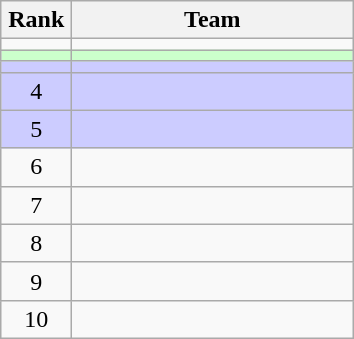<table class="wikitable" style="text-align: center;">
<tr>
<th width=40>Rank</th>
<th width=180>Team</th>
</tr>
<tr>
<td></td>
<td align=left></td>
</tr>
<tr bgcolor=ccffcc>
<td></td>
<td align=left></td>
</tr>
<tr bgcolor=ccccff>
<td></td>
<td align=left></td>
</tr>
<tr bgcolor=ccccff>
<td>4</td>
<td align=left></td>
</tr>
<tr bgcolor=ccccff>
<td>5</td>
<td align=left></td>
</tr>
<tr>
<td>6</td>
<td align=left></td>
</tr>
<tr>
<td>7</td>
<td align=left></td>
</tr>
<tr>
<td>8</td>
<td align=left></td>
</tr>
<tr>
<td>9</td>
<td align=left></td>
</tr>
<tr>
<td>10</td>
<td align=left></td>
</tr>
</table>
